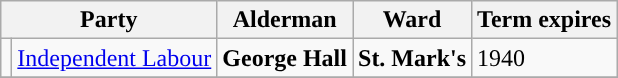<table class="wikitable">
<tr>
<th colspan="2">Party</th>
<th>Alderman</th>
<th>Ward</th>
<th>Term expires</th>
</tr>
<tr>
<td style="background-color:"></td>
<td><a href='#'>Independent Labour</a></td>
<td><strong>George Hall</strong></td>
<td><strong>St. Mark's</strong></td>
<td>1940</td>
</tr>
<tr>
</tr>
</table>
